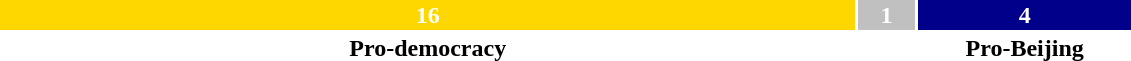<table style="width:60%; text-align:center;">
<tr style="color:white;">
<td style="background:gold; width:76%;"><strong>16</strong></td>
<td style="background:silver; width:5%;"><strong>1</strong></td>
<td style="background:darkblue; width:19%;"><strong>4</strong></td>
</tr>
<tr>
<td><span><strong>Pro-democracy</strong></span></td>
<td></td>
<td><span><strong>Pro-Beijing</strong></span></td>
</tr>
</table>
